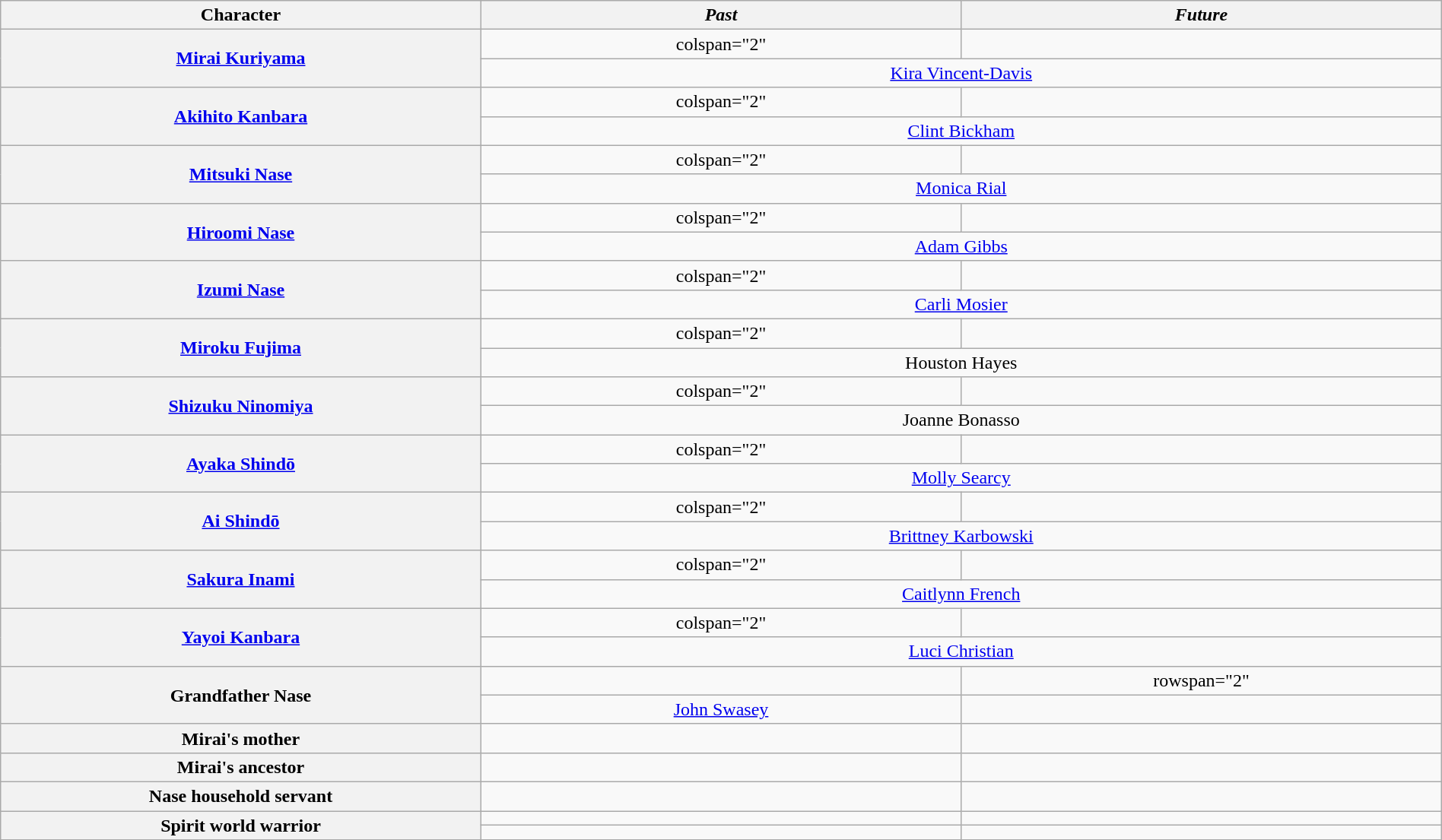<table class="wikitable" style="text-align:center; width:100%;">
<tr>
<th style="width:25%;">Character</th>
<th style="width:25%;"><em>Past</em></th>
<th style="width:25%;"><em>Future</em></th>
</tr>
<tr>
<th rowspan="2"><a href='#'>Mirai Kuriyama</a></th>
<td>colspan="2" </td>
</tr>
<tr>
<td colspan="2"><a href='#'>Kira Vincent-Davis</a></td>
</tr>
<tr>
<th rowspan="2"><a href='#'>Akihito Kanbara</a></th>
<td>colspan="2" </td>
</tr>
<tr>
<td colspan="2"><a href='#'>Clint Bickham</a></td>
</tr>
<tr>
<th rowspan="2"><a href='#'>Mitsuki Nase</a></th>
<td>colspan="2" </td>
</tr>
<tr>
<td colspan="2"><a href='#'>Monica Rial</a></td>
</tr>
<tr>
<th rowspan="2"><a href='#'>Hiroomi Nase</a></th>
<td>colspan="2" </td>
</tr>
<tr>
<td colspan="2"><a href='#'>Adam Gibbs</a></td>
</tr>
<tr>
<th rowspan="2"><a href='#'>Izumi Nase</a></th>
<td>colspan="2" </td>
</tr>
<tr>
<td colspan="2"><a href='#'>Carli Mosier</a></td>
</tr>
<tr>
<th rowspan="2"><a href='#'>Miroku Fujima</a></th>
<td>colspan="2" </td>
</tr>
<tr>
<td colspan="2">Houston Hayes</td>
</tr>
<tr>
<th rowspan="2"><a href='#'>Shizuku Ninomiya</a></th>
<td>colspan="2" </td>
</tr>
<tr>
<td colspan="2">Joanne Bonasso</td>
</tr>
<tr>
<th rowspan="2"><a href='#'>Ayaka Shindō</a></th>
<td>colspan="2" </td>
</tr>
<tr>
<td colspan="2"><a href='#'>Molly Searcy</a></td>
</tr>
<tr>
<th rowspan="2"><a href='#'>Ai Shindō</a></th>
<td>colspan="2" </td>
</tr>
<tr>
<td colspan="2"><a href='#'>Brittney Karbowski</a></td>
</tr>
<tr>
<th rowspan="2"><a href='#'>Sakura Inami</a></th>
<td>colspan="2" </td>
</tr>
<tr>
<td colspan="2"><a href='#'>Caitlynn French</a></td>
</tr>
<tr>
<th rowspan="2"><a href='#'>Yayoi Kanbara</a></th>
<td>colspan="2" </td>
</tr>
<tr>
<td colspan="2"><a href='#'>Luci Christian</a></td>
</tr>
<tr>
<th rowspan="2">Grandfather Nase</th>
<td></td>
<td>rowspan="2" </td>
</tr>
<tr>
<td><a href='#'>John Swasey</a></td>
</tr>
<tr>
<th>Mirai's mother</th>
<td></td>
<td></td>
</tr>
<tr>
<th>Mirai's ancestor</th>
<td></td>
<td></td>
</tr>
<tr>
<th>Nase household servant</th>
<td></td>
<td></td>
</tr>
<tr>
<th rowspan="2">Spirit world warrior</th>
<td></td>
<td></td>
</tr>
<tr>
<td></td>
<td></td>
</tr>
<tr>
</tr>
</table>
